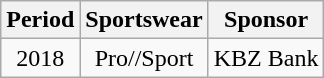<table class="wikitable" style="text-align: center">
<tr>
<th>Period</th>
<th>Sportswear</th>
<th>Sponsor</th>
</tr>
<tr>
<td>2018</td>
<td> Pro//Sport</td>
<td rowspan=1> KBZ Bank</td>
</tr>
</table>
